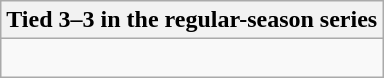<table class="wikitable collapsible collapsed">
<tr>
<th>Tied 3–3 in the regular-season series</th>
</tr>
<tr>
<td><br>




</td>
</tr>
</table>
